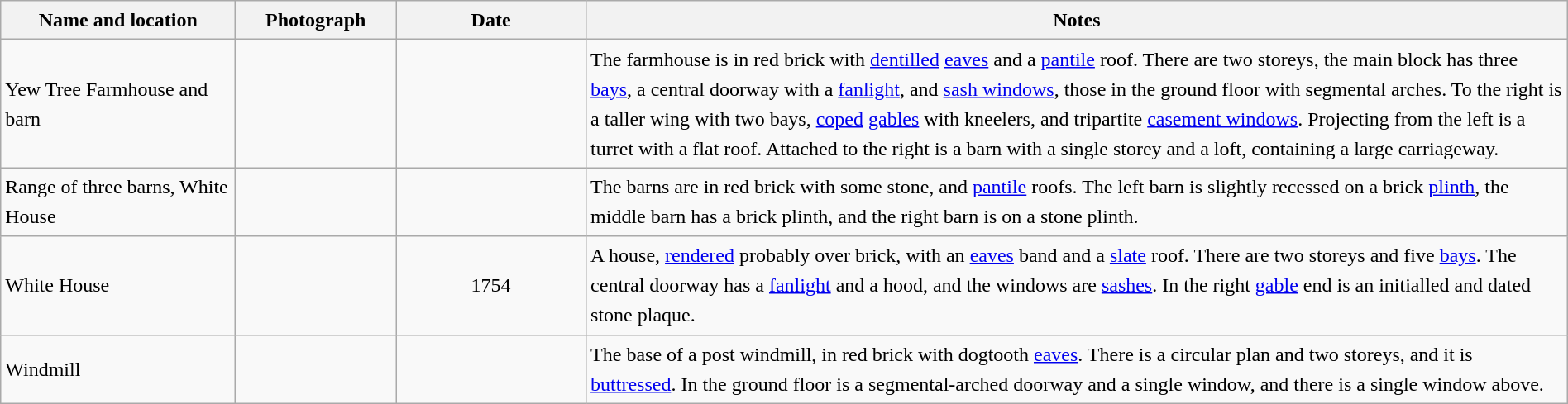<table class="wikitable sortable plainrowheaders" style="width:100%; border:0px; text-align:left; line-height:150%">
<tr>
<th scope="col"  style="width:150px">Name and location</th>
<th scope="col"  style="width:100px" class="unsortable">Photograph</th>
<th scope="col"  style="width:120px">Date</th>
<th scope="col"  style="width:650px" class="unsortable">Notes</th>
</tr>
<tr>
<td>Yew Tree Farmhouse and barn<br><small></small></td>
<td></td>
<td align="center"></td>
<td>The farmhouse is in red brick with <a href='#'>dentilled</a> <a href='#'>eaves</a> and a <a href='#'>pantile</a> roof.  There are two storeys, the main block has three <a href='#'>bays</a>, a central doorway with a <a href='#'>fanlight</a>, and <a href='#'>sash windows</a>, those in the ground floor with segmental arches.  To the right is a taller wing with two bays, <a href='#'>coped</a> <a href='#'>gables</a> with kneelers, and tripartite <a href='#'>casement windows</a>.   Projecting from the left is a turret with a flat roof.  Attached to the right is a barn with a single storey and a loft, containing a large carriageway.</td>
</tr>
<tr>
<td>Range of three barns, White House<br><small></small></td>
<td></td>
<td align="center"></td>
<td>The barns are in red brick with some stone, and <a href='#'>pantile</a> roofs.  The left barn is slightly recessed on a brick <a href='#'>plinth</a>, the middle barn has a brick plinth, and the right barn is on a stone plinth.</td>
</tr>
<tr>
<td>White House<br><small></small></td>
<td></td>
<td align="center">1754</td>
<td>A house, <a href='#'>rendered</a> probably over brick, with an <a href='#'>eaves</a> band and a <a href='#'>slate</a> roof.  There are two storeys and five <a href='#'>bays</a>.  The central doorway has a <a href='#'>fanlight</a> and a hood, and the windows are <a href='#'>sashes</a>.  In the right <a href='#'>gable</a> end is an initialled and dated stone plaque.</td>
</tr>
<tr>
<td>Windmill<br><small></small></td>
<td></td>
<td align="center"></td>
<td>The base of a post windmill, in red brick with dogtooth <a href='#'>eaves</a>.  There is a circular plan and two storeys, and it is <a href='#'>buttressed</a>.  In the ground floor is a segmental-arched doorway and a single window, and there is a single window above.</td>
</tr>
<tr>
</tr>
</table>
